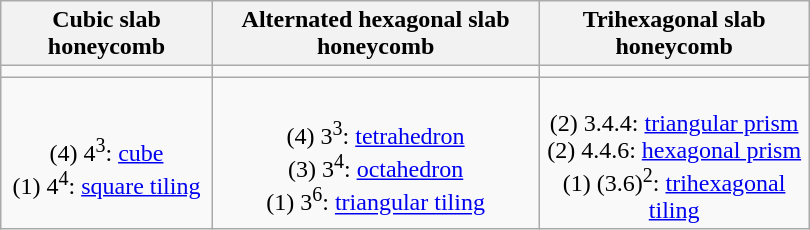<table class=wikitable style="text-align:center; width:540px;">
<tr>
<th>Cubic slab honeycomb<br></th>
<th>Alternated hexagonal slab honeycomb<br></th>
<th>Trihexagonal slab honeycomb<br></th>
</tr>
<tr>
<td></td>
<td></td>
<td></td>
</tr>
<tr>
<td><br>(4) 4<sup>3</sup>: <a href='#'>cube</a><br>(1) 4<sup>4</sup>: <a href='#'>square tiling</a></td>
<td><br>(4) 3<sup>3</sup>: <a href='#'>tetrahedron</a><br>(3) 3<sup>4</sup>: <a href='#'>octahedron</a><br>(1) 3<sup>6</sup>: <a href='#'>triangular tiling</a></td>
<td><br>(2) 3.4.4: <a href='#'>triangular prism</a><br>(2) 4.4.6: <a href='#'>hexagonal prism</a><br>(1) (3.6)<sup>2</sup>: <a href='#'>trihexagonal tiling</a></td>
</tr>
</table>
